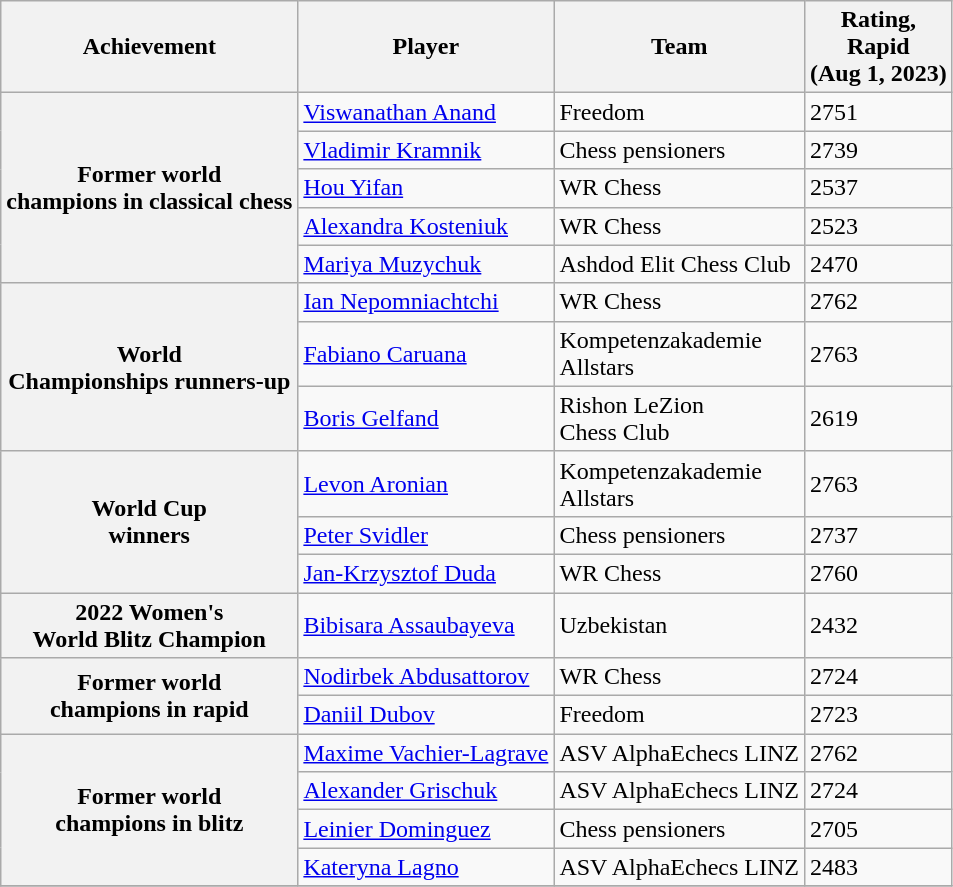<table class="wikitable">
<tr>
<th scope="col">Achievement</th>
<th scope="col">Player</th>
<th scope="col">Team</th>
<th scope="col">Rating,<br>Rapid<br>(Aug 1, 
2023)</th>
</tr>
<tr>
<th rowspan="5">Former world<br>champions in
classical chess</th>
<td><a href='#'>Viswanathan Anand</a></td>
<td>Freedom</td>
<td>2751</td>
</tr>
<tr>
<td><a href='#'>Vladimir Kramnik</a></td>
<td>Chess pensioners</td>
<td>2739</td>
</tr>
<tr>
<td><a href='#'>Hou Yifan</a></td>
<td>WR Chess</td>
<td>2537</td>
</tr>
<tr>
<td><a href='#'>Alexandra Kosteniuk</a></td>
<td>WR Chess</td>
<td>2523</td>
</tr>
<tr>
<td><a href='#'>Mariya Muzychuk</a></td>
<td>Ashdod Elit Chess Club</td>
<td>2470</td>
</tr>
<tr>
<th rowspan="3">World<br>Championships
runners-up</th>
<td><a href='#'>Ian Nepomniachtchi</a></td>
<td>WR Chess</td>
<td>2762</td>
</tr>
<tr>
<td><a href='#'>Fabiano Caruana</a></td>
<td>Kompetenzakademie<br>Allstars</td>
<td>2763</td>
</tr>
<tr>
<td><a href='#'>Boris Gelfand</a></td>
<td>Rishon LeZion<br>Chess Club</td>
<td>2619</td>
</tr>
<tr>
<th rowspan="3">World Cup<br>winners</th>
<td><a href='#'>Levon Aronian</a></td>
<td>Kompetenzakademie<br>Allstars</td>
<td>2763</td>
</tr>
<tr>
<td><a href='#'>Peter Svidler</a></td>
<td>Chess pensioners</td>
<td>2737</td>
</tr>
<tr>
<td><a href='#'>Jan-Krzysztof Duda</a></td>
<td>WR Chess</td>
<td>2760</td>
</tr>
<tr>
<th>2022 Women's<br>World Blitz
Champion</th>
<td><a href='#'>Bibisara Assaubayeva</a></td>
<td>Uzbekistan</td>
<td>2432</td>
</tr>
<tr>
<th rowspan="2">Former world<br>champions in rapid</th>
<td><a href='#'>Nodirbek Abdusattorov</a></td>
<td>WR Chess</td>
<td>2724</td>
</tr>
<tr>
<td><a href='#'>Daniil Dubov</a></td>
<td>Freedom</td>
<td>2723</td>
</tr>
<tr>
<th rowspan="4">Former world<br>champions in blitz</th>
<td><a href='#'>Maxime Vachier-Lagrave</a></td>
<td>ASV AlphaEchecs LINZ</td>
<td>2762</td>
</tr>
<tr>
<td><a href='#'>Alexander Grischuk</a></td>
<td>ASV AlphaEchecs LINZ</td>
<td>2724</td>
</tr>
<tr>
<td><a href='#'>Leinier Dominguez</a></td>
<td>Chess pensioners</td>
<td>2705</td>
</tr>
<tr>
<td><a href='#'>Kateryna Lagno</a></td>
<td>ASV AlphaEchecs LINZ</td>
<td>2483</td>
</tr>
<tr>
</tr>
</table>
